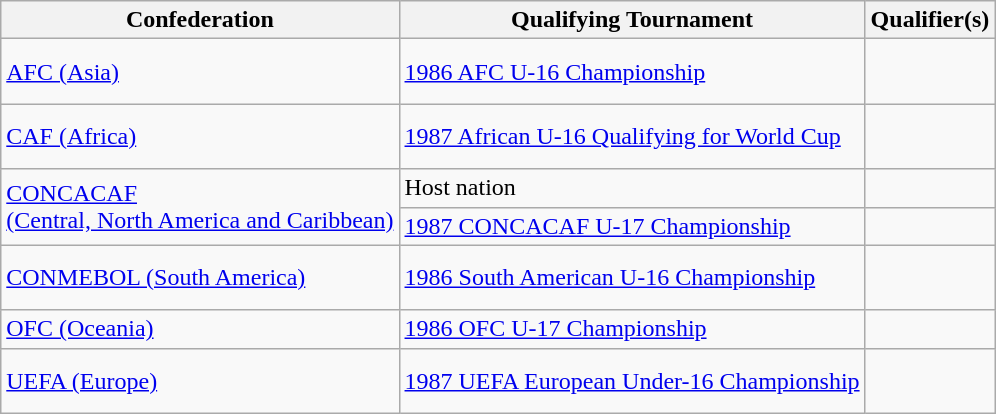<table class=wikitable>
<tr>
<th>Confederation</th>
<th>Qualifying Tournament</th>
<th>Qualifier(s)</th>
</tr>
<tr>
<td><a href='#'>AFC (Asia)</a></td>
<td><a href='#'>1986 AFC U-16 Championship</a></td>
<td><br><br></td>
</tr>
<tr>
<td><a href='#'>CAF (Africa)</a></td>
<td><a href='#'>1987 African U-16 Qualifying for World Cup</a></td>
<td><br><br></td>
</tr>
<tr>
<td rowspan=2><a href='#'>CONCACAF <br>(Central, North America and Caribbean)</a></td>
<td>Host nation</td>
<td></td>
</tr>
<tr>
<td><a href='#'>1987 CONCACAF U-17 Championship</a></td>
<td><br></td>
</tr>
<tr>
<td><a href='#'>CONMEBOL (South America)</a></td>
<td><a href='#'>1986 South American U-16 Championship</a></td>
<td><br><br></td>
</tr>
<tr>
<td><a href='#'>OFC (Oceania)</a></td>
<td><a href='#'>1986 OFC U-17 Championship</a></td>
<td></td>
</tr>
<tr>
<td><a href='#'>UEFA (Europe)</a></td>
<td><a href='#'>1987 UEFA European Under-16 Championship</a></td>
<td><br><br></td>
</tr>
</table>
